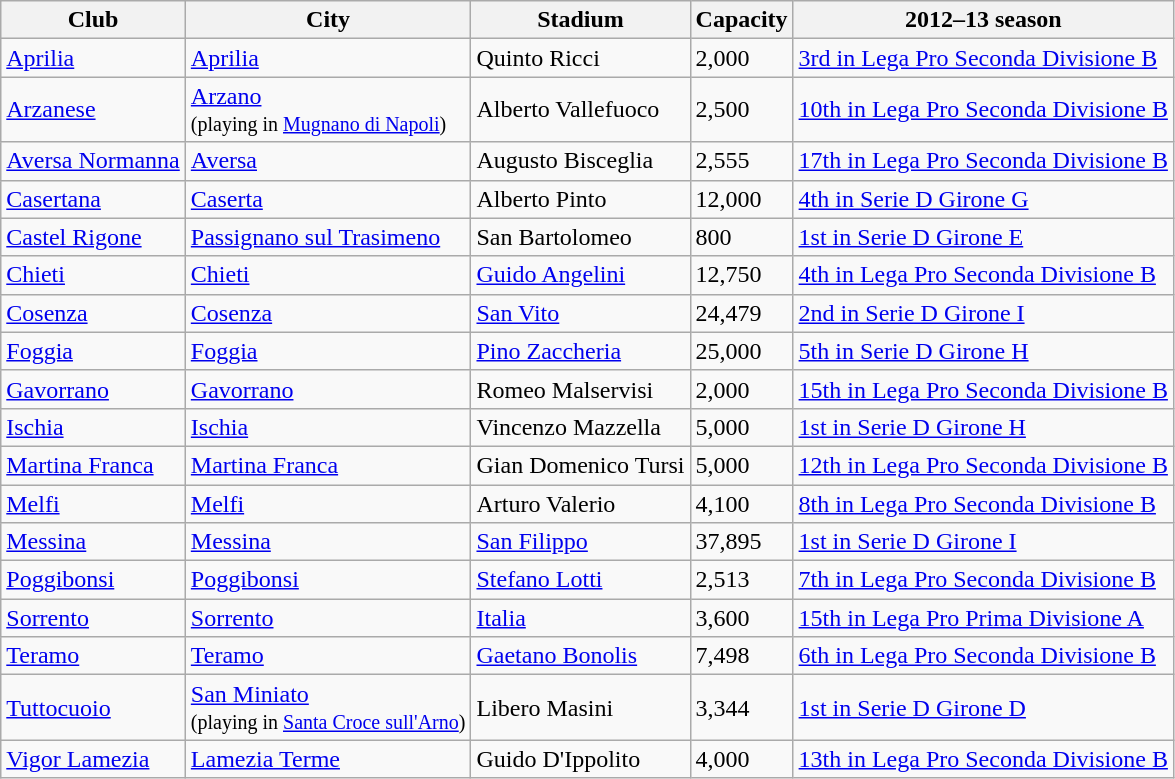<table class="wikitable sortable">
<tr>
<th>Club</th>
<th>City</th>
<th>Stadium</th>
<th>Capacity</th>
<th>2012–13 season</th>
</tr>
<tr>
<td><a href='#'>Aprilia</a></td>
<td><a href='#'>Aprilia</a></td>
<td>Quinto Ricci</td>
<td>2,000</td>
<td><a href='#'>3rd in Lega Pro Seconda Divisione B</a></td>
</tr>
<tr>
<td><a href='#'>Arzanese</a></td>
<td><a href='#'>Arzano</a><br><small>(playing in <a href='#'>Mugnano di Napoli</a>)</small></td>
<td>Alberto Vallefuoco</td>
<td>2,500</td>
<td><a href='#'>10th in Lega Pro Seconda Divisione B</a></td>
</tr>
<tr>
<td><a href='#'>Aversa Normanna</a></td>
<td><a href='#'>Aversa</a></td>
<td>Augusto Bisceglia</td>
<td>2,555</td>
<td><a href='#'>17th in Lega Pro Seconda Divisione B</a></td>
</tr>
<tr>
<td><a href='#'>Casertana</a></td>
<td><a href='#'>Caserta</a></td>
<td>Alberto Pinto</td>
<td>12,000</td>
<td><a href='#'>4th in Serie D Girone G</a></td>
</tr>
<tr>
<td><a href='#'>Castel Rigone</a></td>
<td><a href='#'>Passignano sul Trasimeno</a></td>
<td>San Bartolomeo</td>
<td>800</td>
<td><a href='#'>1st in Serie D Girone E</a></td>
</tr>
<tr>
<td><a href='#'>Chieti</a></td>
<td><a href='#'>Chieti</a></td>
<td><a href='#'>Guido Angelini</a></td>
<td>12,750</td>
<td><a href='#'>4th in Lega Pro Seconda Divisione B</a></td>
</tr>
<tr>
<td><a href='#'>Cosenza</a></td>
<td><a href='#'>Cosenza</a></td>
<td><a href='#'>San Vito</a></td>
<td>24,479</td>
<td><a href='#'>2nd in Serie D Girone I</a></td>
</tr>
<tr>
<td><a href='#'>Foggia</a></td>
<td><a href='#'>Foggia</a></td>
<td><a href='#'>Pino Zaccheria</a></td>
<td>25,000</td>
<td><a href='#'>5th in Serie D Girone H</a></td>
</tr>
<tr>
<td><a href='#'>Gavorrano</a></td>
<td><a href='#'>Gavorrano</a></td>
<td>Romeo Malservisi</td>
<td>2,000</td>
<td><a href='#'>15th in Lega Pro Seconda Divisione B</a></td>
</tr>
<tr>
<td><a href='#'>Ischia</a></td>
<td><a href='#'>Ischia</a></td>
<td>Vincenzo Mazzella</td>
<td>5,000</td>
<td><a href='#'>1st in Serie D Girone H</a></td>
</tr>
<tr>
<td><a href='#'>Martina Franca</a></td>
<td><a href='#'>Martina Franca</a></td>
<td>Gian Domenico Tursi</td>
<td>5,000</td>
<td><a href='#'>12th in Lega Pro Seconda Divisione B</a></td>
</tr>
<tr>
<td><a href='#'>Melfi</a></td>
<td><a href='#'>Melfi</a></td>
<td>Arturo Valerio</td>
<td>4,100</td>
<td><a href='#'>8th in Lega Pro Seconda Divisione B</a></td>
</tr>
<tr>
<td><a href='#'>Messina</a></td>
<td><a href='#'>Messina</a></td>
<td><a href='#'>San Filippo</a></td>
<td>37,895</td>
<td><a href='#'>1st in Serie D Girone I</a></td>
</tr>
<tr>
<td><a href='#'>Poggibonsi</a></td>
<td><a href='#'>Poggibonsi</a></td>
<td><a href='#'>Stefano Lotti</a></td>
<td>2,513</td>
<td><a href='#'>7th in Lega Pro Seconda Divisione B</a></td>
</tr>
<tr>
<td><a href='#'>Sorrento</a></td>
<td><a href='#'>Sorrento</a></td>
<td><a href='#'>Italia</a></td>
<td>3,600</td>
<td><a href='#'>15th in Lega Pro Prima Divisione A</a></td>
</tr>
<tr>
<td><a href='#'>Teramo</a></td>
<td><a href='#'>Teramo</a></td>
<td><a href='#'>Gaetano Bonolis</a></td>
<td>7,498</td>
<td><a href='#'>6th in Lega Pro Seconda Divisione B</a></td>
</tr>
<tr>
<td><a href='#'>Tuttocuoio</a></td>
<td><a href='#'>San Miniato</a><br><small>(playing in <a href='#'>Santa Croce sull'Arno</a>)</small></td>
<td>Libero Masini</td>
<td>3,344</td>
<td><a href='#'>1st in Serie D Girone D</a></td>
</tr>
<tr>
<td><a href='#'>Vigor Lamezia</a></td>
<td><a href='#'>Lamezia Terme</a></td>
<td>Guido D'Ippolito</td>
<td>4,000</td>
<td><a href='#'>13th in Lega Pro Seconda Divisione B</a></td>
</tr>
</table>
